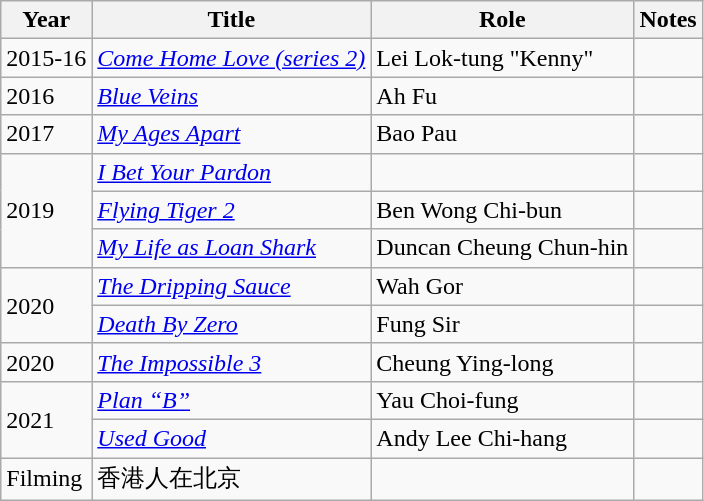<table class="wikitable plainrowheaders sortable">
<tr>
<th scope="col">Year</th>
<th scope="col">Title</th>
<th scope="col">Role</th>
<th scope="col" class="unsortable">Notes</th>
</tr>
<tr>
<td rowspan="1">2015-16</td>
<td><em><a href='#'>Come Home Love (series 2)</a></em></td>
<td>Lei Lok-tung "Kenny"</td>
<td></td>
</tr>
<tr>
<td rowspan="1">2016</td>
<td><em><a href='#'>Blue Veins</a></em></td>
<td>Ah Fu</td>
<td></td>
</tr>
<tr>
<td>2017</td>
<td><em><a href='#'>My Ages Apart</a></em></td>
<td>Bao Pau</td>
<td></td>
</tr>
<tr>
<td rowspan="3">2019</td>
<td><em><a href='#'> I Bet Your Pardon</a></em></td>
<td></td>
<td></td>
</tr>
<tr>
<td><em><a href='#'>Flying Tiger 2</a></em></td>
<td>Ben Wong Chi-bun</td>
<td></td>
</tr>
<tr>
<td><em><a href='#'> My Life as Loan Shark</a></em></td>
<td>Duncan Cheung Chun-hin</td>
<td></td>
</tr>
<tr>
<td rowspan="2">2020</td>
<td><em><a href='#'> The Dripping Sauce</a></em></td>
<td>Wah Gor</td>
<td></td>
</tr>
<tr>
<td><em><a href='#'>Death By Zero</a></em></td>
<td>Fung Sir</td>
<td></td>
</tr>
<tr>
<td>2020</td>
<td><em><a href='#'> The Impossible 3</a></em></td>
<td>Cheung Ying-long</td>
<td></td>
</tr>
<tr>
<td rowspan=2>2021</td>
<td><em><a href='#'>Plan “B”</a></em></td>
<td>Yau Choi-fung</td>
<td></td>
</tr>
<tr>
<td><em><a href='#'>Used Good</a></em></td>
<td>Andy Lee Chi-hang</td>
<td></td>
</tr>
<tr>
<td>Filming</td>
<td>香港人在北京</td>
<td></td>
<td></td>
</tr>
</table>
